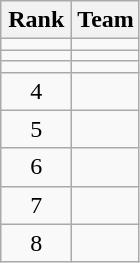<table class="wikitable" style="text-align:center;">
<tr>
<th width=40>Rank</th>
<th>Team</th>
</tr>
<tr>
<td></td>
<td style="text-align:left;"></td>
</tr>
<tr>
<td></td>
<td style="text-align:left;"></td>
</tr>
<tr>
<td></td>
<td style="text-align:left;"></td>
</tr>
<tr>
<td>4</td>
<td style="text-align:left;"></td>
</tr>
<tr>
<td>5</td>
<td style="text-align:left;"></td>
</tr>
<tr>
<td>6</td>
<td style="text-align:left;"></td>
</tr>
<tr>
<td>7</td>
<td style="text-align:left;"></td>
</tr>
<tr>
<td>8</td>
<td style="text-align:left;"></td>
</tr>
</table>
